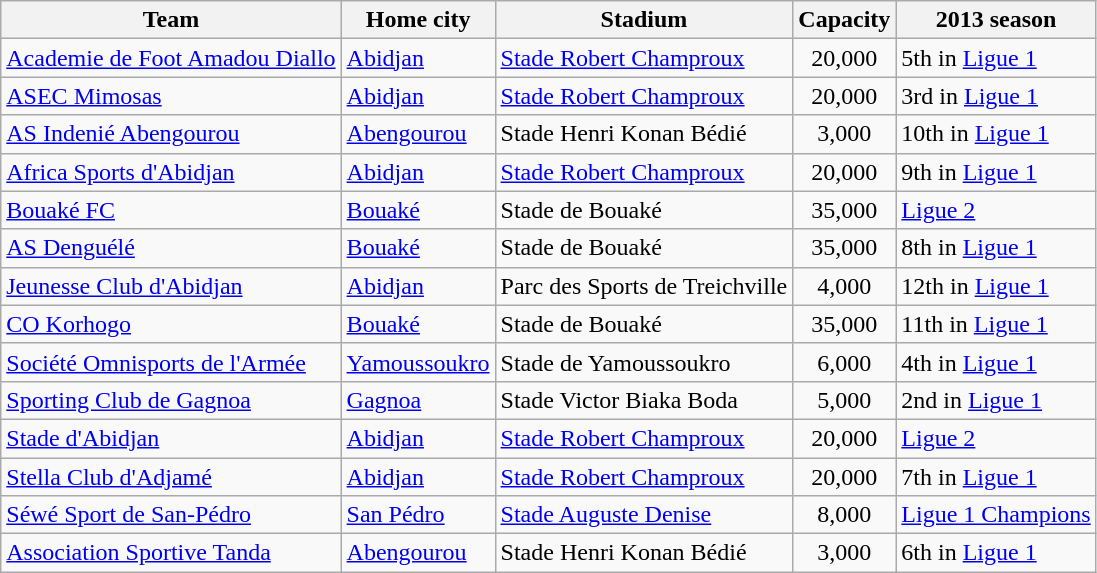<table class="wikitable sortable">
<tr>
<th>Team</th>
<th>Home city</th>
<th>Stadium</th>
<th>Capacity</th>
<th>2013 season</th>
</tr>
<tr>
<td><a href='#'>Academie de Foot Amadou Diallo</a></td>
<td><a href='#'>Abidjan</a></td>
<td><a href='#'>Stade Robert Champroux</a></td>
<td align="center">20,000</td>
<td>5th in <a href='#'>Ligue 1</a></td>
</tr>
<tr>
<td><a href='#'>ASEC Mimosas</a></td>
<td><a href='#'>Abidjan</a></td>
<td><a href='#'>Stade Robert Champroux</a></td>
<td align="center">20,000</td>
<td>3rd in <a href='#'>Ligue 1</a></td>
</tr>
<tr>
<td><a href='#'>AS Indenié Abengourou</a></td>
<td><a href='#'>Abengourou</a></td>
<td>Stade Henri Konan Bédié</td>
<td align="center">3,000</td>
<td>10th in <a href='#'>Ligue 1</a></td>
</tr>
<tr>
<td><a href='#'>Africa Sports d'Abidjan</a></td>
<td><a href='#'>Abidjan</a></td>
<td><a href='#'>Stade Robert Champroux</a></td>
<td align="center">20,000</td>
<td>9th in <a href='#'>Ligue 1</a></td>
</tr>
<tr>
<td><a href='#'>Bouaké FC</a></td>
<td><a href='#'>Bouaké</a></td>
<td>Stade de Bouaké</td>
<td align="center">35,000</td>
<td><a href='#'>Ligue 2</a></td>
</tr>
<tr>
<td><a href='#'>AS Denguélé</a></td>
<td><a href='#'>Bouaké</a></td>
<td>Stade de Bouaké</td>
<td align="center">35,000</td>
<td>8th in <a href='#'>Ligue 1</a></td>
</tr>
<tr>
<td><a href='#'>Jeunesse Club d'Abidjan</a></td>
<td><a href='#'>Abidjan</a></td>
<td>Parc des Sports de Treichville</td>
<td align="center">4,000</td>
<td>12th in <a href='#'>Ligue 1</a></td>
</tr>
<tr>
<td><a href='#'>CO Korhogo</a></td>
<td><a href='#'>Bouaké</a></td>
<td>Stade de Bouaké</td>
<td align="center">35,000</td>
<td>11th in <a href='#'>Ligue 1</a></td>
</tr>
<tr>
<td><a href='#'>Société Omnisports de l'Armée</a></td>
<td><a href='#'>Yamoussoukro</a></td>
<td>Stade de Yamoussoukro</td>
<td align="center">6,000</td>
<td>4th in <a href='#'>Ligue 1</a></td>
</tr>
<tr>
<td><a href='#'>Sporting Club de Gagnoa</a></td>
<td><a href='#'>Gagnoa</a></td>
<td>Stade Victor Biaka Boda</td>
<td align="center">5,000</td>
<td>2nd in <a href='#'>Ligue 1</a></td>
</tr>
<tr>
<td><a href='#'>Stade d'Abidjan</a></td>
<td><a href='#'>Abidjan</a></td>
<td><a href='#'>Stade Robert Champroux</a></td>
<td align="center">20,000</td>
<td><a href='#'>Ligue 2</a></td>
</tr>
<tr>
<td><a href='#'>Stella Club d'Adjamé</a></td>
<td><a href='#'>Abidjan</a></td>
<td><a href='#'>Stade Robert Champroux</a></td>
<td align="center">20,000</td>
<td>7th in <a href='#'>Ligue 1</a></td>
</tr>
<tr>
<td><a href='#'>Séwé Sport de San-Pédro</a></td>
<td><a href='#'>San Pédro</a></td>
<td><a href='#'>Stade Auguste Denise</a></td>
<td align="center">8,000</td>
<td><a href='#'>Ligue 1 Champions</a></td>
</tr>
<tr>
<td><a href='#'>Association Sportive Tanda</a></td>
<td><a href='#'>Abengourou</a></td>
<td>Stade Henri Konan Bédié</td>
<td align="center">3,000</td>
<td>6th in <a href='#'>Ligue 1</a></td>
</tr>
</table>
